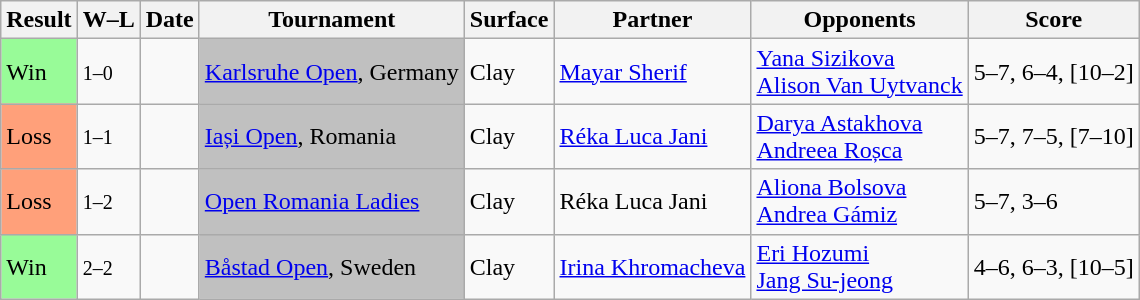<table class="sortable wikitable">
<tr>
<th>Result</th>
<th class="unsortable">W–L</th>
<th>Date</th>
<th>Tournament</th>
<th>Surface</th>
<th>Partner</th>
<th>Opponents</th>
<th class="unsortable">Score</th>
</tr>
<tr>
<td style="background:#98fb98;">Win</td>
<td><small>1–0</small></td>
<td><a href='#'></a></td>
<td bgcolor=silver><a href='#'>Karlsruhe Open</a>, Germany</td>
<td>Clay</td>
<td> <a href='#'>Mayar Sherif</a></td>
<td> <a href='#'>Yana Sizikova</a> <br>  <a href='#'>Alison Van Uytvanck</a></td>
<td>5–7, 6–4, [10–2]</td>
</tr>
<tr>
<td style="background:#ffa07a;">Loss</td>
<td><small>1–1</small></td>
<td><a href='#'></a></td>
<td bgcolor=silver><a href='#'>Iași Open</a>, Romania</td>
<td>Clay</td>
<td> <a href='#'>Réka Luca Jani</a></td>
<td> <a href='#'>Darya Astakhova</a> <br>  <a href='#'>Andreea Roșca</a></td>
<td>5–7, 7–5, [7–10]</td>
</tr>
<tr>
<td style="background:#ffa07a;">Loss</td>
<td><small>1–2</small></td>
<td><a href='#'></a></td>
<td bgcolor=silver><a href='#'>Open Romania Ladies</a></td>
<td>Clay</td>
<td> Réka Luca Jani</td>
<td> <a href='#'>Aliona Bolsova</a> <br>  <a href='#'>Andrea Gámiz</a></td>
<td>5–7, 3–6</td>
</tr>
<tr>
<td bgcolor=98FB98>Win</td>
<td><small>2–2</small></td>
<td><a href='#'></a></td>
<td bgcolor=silver><a href='#'>Båstad Open</a>, Sweden</td>
<td>Clay</td>
<td> <a href='#'>Irina Khromacheva</a></td>
<td> <a href='#'>Eri Hozumi</a> <br>  <a href='#'>Jang Su-jeong</a></td>
<td>4–6, 6–3, [10–5]</td>
</tr>
</table>
